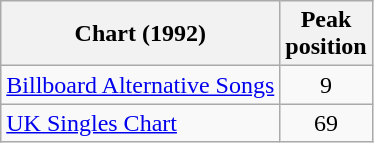<table class="wikitable sortable">
<tr>
<th>Chart (1992)</th>
<th>Peak<br>position</th>
</tr>
<tr>
<td><a href='#'>Billboard Alternative Songs</a></td>
<td align="center">9</td>
</tr>
<tr>
<td><a href='#'>UK Singles Chart</a></td>
<td align="center">69</td>
</tr>
</table>
